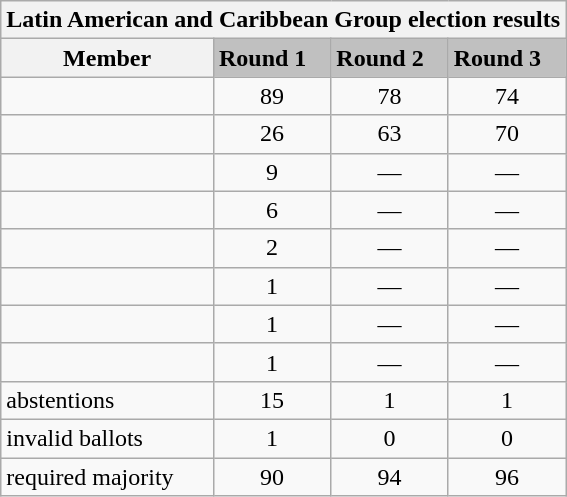<table class="wikitable collapsible">
<tr>
<th colspan="4">Latin American and Caribbean Group election results</th>
</tr>
<tr>
<th>Member</th>
<td style="background:silver;"><strong>Round 1</strong></td>
<td style="background:silver;"><strong>Round 2</strong></td>
<td style="background:silver;"><strong>Round 3</strong></td>
</tr>
<tr>
<td></td>
<td style="text-align:center;">89</td>
<td style="text-align:center;">78</td>
<td style="text-align:center;">74</td>
</tr>
<tr>
<td></td>
<td style="text-align:center;">26</td>
<td style="text-align:center;">63</td>
<td style="text-align:center;">70</td>
</tr>
<tr>
<td></td>
<td style="text-align:center;">9</td>
<td style="text-align:center;">—</td>
<td style="text-align:center;">—</td>
</tr>
<tr>
<td></td>
<td style="text-align:center;">6</td>
<td style="text-align:center;">—</td>
<td style="text-align:center;">—</td>
</tr>
<tr>
<td></td>
<td style="text-align:center;">2</td>
<td style="text-align:center;">—</td>
<td style="text-align:center;">—</td>
</tr>
<tr>
<td></td>
<td style="text-align:center;">1</td>
<td style="text-align:center;">—</td>
<td style="text-align:center;">—</td>
</tr>
<tr>
<td></td>
<td style="text-align:center;">1</td>
<td style="text-align:center;">—</td>
<td style="text-align:center;">—</td>
</tr>
<tr>
<td></td>
<td style="text-align:center;">1</td>
<td style="text-align:center;">—</td>
<td style="text-align:center;">—</td>
</tr>
<tr>
<td>abstentions</td>
<td style="text-align:center;">15</td>
<td style="text-align:center;">1</td>
<td style="text-align:center;">1</td>
</tr>
<tr>
<td>invalid ballots</td>
<td style="text-align:center;">1</td>
<td style="text-align:center;">0</td>
<td style="text-align:center;">0</td>
</tr>
<tr>
<td>required majority</td>
<td style="text-align:center;">90</td>
<td style="text-align:center;">94</td>
<td style="text-align:center;">96</td>
</tr>
</table>
